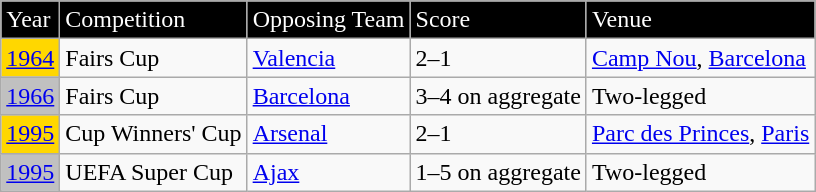<table class="wikitable">
<tr>
<td style=background:black;color:white;>Year</td>
<td style=background:black;color:white;>Competition</td>
<td style=background:black;color:white;>Opposing Team</td>
<td style=background:black;color:white;>Score</td>
<td style=background:black;color:white;>Venue</td>
</tr>
<tr>
<td bgcolor=Gold><a href='#'>1964</a></td>
<td>Fairs Cup</td>
<td> <a href='#'>Valencia</a></td>
<td>2–1</td>
<td> <a href='#'>Camp Nou</a>, <a href='#'>Barcelona</a></td>
</tr>
<tr>
<td bgcolor=Silver><a href='#'>1966</a></td>
<td>Fairs Cup</td>
<td> <a href='#'>Barcelona</a></td>
<td>3–4 on aggregate</td>
<td>Two-legged</td>
</tr>
<tr>
<td bgcolor=Gold><a href='#'>1995</a></td>
<td>Cup Winners' Cup</td>
<td> <a href='#'>Arsenal</a></td>
<td>2–1</td>
<td> <a href='#'>Parc des Princes</a>, <a href='#'>Paris</a></td>
</tr>
<tr>
<td bgcolor=Silver><a href='#'>1995</a></td>
<td>UEFA Super Cup</td>
<td> <a href='#'>Ajax</a></td>
<td>1–5 on aggregate</td>
<td>Two-legged</td>
</tr>
</table>
